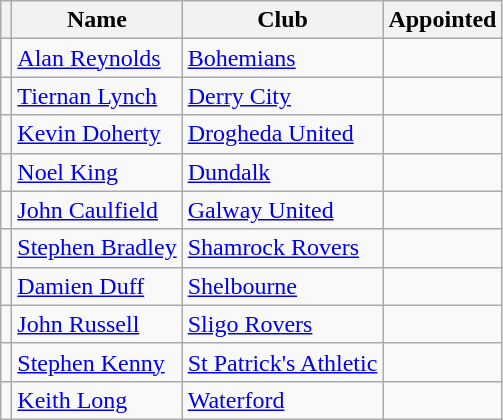<table class="wikitable sortable">
<tr>
<th></th>
<th>Name</th>
<th>Club</th>
<th>Appointed</th>
</tr>
<tr>
<td></td>
<td><a href='#'>Alan Reynolds</a></td>
<td><a href='#'>Bohemians</a></td>
<td></td>
</tr>
<tr>
<td></td>
<td><a href='#'>Tiernan Lynch</a></td>
<td><a href='#'>Derry City</a></td>
<td></td>
</tr>
<tr>
<td></td>
<td><a href='#'>Kevin Doherty</a></td>
<td><a href='#'>Drogheda United</a></td>
<td></td>
</tr>
<tr>
<td></td>
<td><a href='#'>Noel King</a></td>
<td><a href='#'>Dundalk</a></td>
<td></td>
</tr>
<tr>
<td></td>
<td><a href='#'>John Caulfield</a></td>
<td><a href='#'>Galway United</a></td>
<td></td>
</tr>
<tr>
<td></td>
<td><a href='#'>Stephen Bradley</a></td>
<td><a href='#'>Shamrock Rovers</a></td>
<td></td>
</tr>
<tr>
<td></td>
<td><a href='#'>Damien Duff</a></td>
<td><a href='#'>Shelbourne</a></td>
<td></td>
</tr>
<tr>
<td></td>
<td><a href='#'>John Russell</a></td>
<td><a href='#'>Sligo Rovers</a></td>
<td></td>
</tr>
<tr>
<td></td>
<td><a href='#'>Stephen Kenny</a></td>
<td><a href='#'>St Patrick's Athletic</a></td>
<td></td>
</tr>
<tr>
<td></td>
<td><a href='#'>Keith Long</a></td>
<td><a href='#'>Waterford</a></td>
<td></td>
</tr>
</table>
